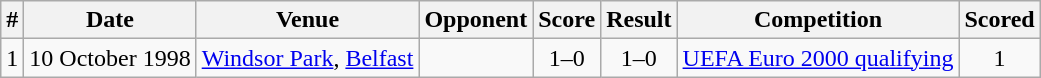<table class="wikitable">
<tr>
<th>#</th>
<th>Date</th>
<th>Venue</th>
<th>Opponent</th>
<th>Score</th>
<th>Result</th>
<th>Competition</th>
<th>Scored</th>
</tr>
<tr>
<td>1</td>
<td>10 October 1998</td>
<td><a href='#'>Windsor Park</a>, <a href='#'>Belfast</a></td>
<td></td>
<td align=center>1–0</td>
<td align=center>1–0</td>
<td><a href='#'>UEFA Euro 2000 qualifying</a></td>
<td align=center>1</td>
</tr>
</table>
